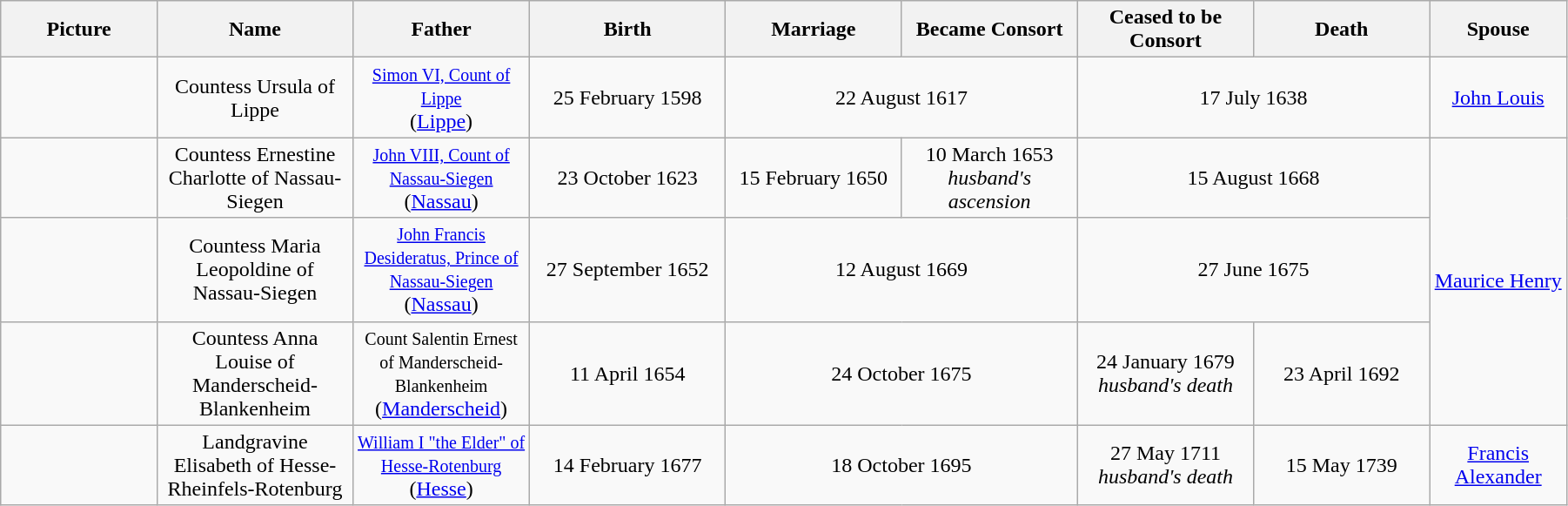<table width=95% class="wikitable">
<tr>
<th width = "8%">Picture</th>
<th width = "10%">Name</th>
<th width = "9%">Father</th>
<th width = "10%">Birth</th>
<th width = "9%">Marriage</th>
<th width = "9%">Became Consort</th>
<th width = "9%">Ceased to be Consort</th>
<th width = "9%">Death</th>
<th width = "7%">Spouse</th>
</tr>
<tr>
<td align="center"></td>
<td align="center">Countess Ursula of Lippe</td>
<td align="center"><small><a href='#'>Simon VI, Count of Lippe</a></small><br>(<a href='#'>Lippe</a>)</td>
<td align="center">25 February 1598</td>
<td align="center" colspan="2">22 August 1617</td>
<td align="center" colspan="2">17 July 1638</td>
<td align="center"><a href='#'>John Louis</a></td>
</tr>
<tr>
<td align="center"></td>
<td align="center">Countess Ernestine Charlotte of Nassau-Siegen</td>
<td align="center"><small><a href='#'>John VIII, Count of Nassau-Siegen</a></small><br>(<a href='#'>Nassau</a>)</td>
<td align="center">23 October 1623</td>
<td align="center">15 February 1650</td>
<td align="center">10 March 1653<br><em>husband's ascension</em></td>
<td align="center" colspan="2">15 August 1668</td>
<td align="center" rowspan="3"><a href='#'>Maurice Henry</a></td>
</tr>
<tr>
<td align="center"></td>
<td align="center">Countess Maria Leopoldine of Nassau-Siegen</td>
<td align="center"><small><a href='#'>John Francis Desideratus, Prince of Nassau-Siegen</a></small><br>(<a href='#'>Nassau</a>)</td>
<td align="center">27 September 1652</td>
<td align="center" colspan="2">12 August 1669</td>
<td align="center" colspan="2">27 June 1675</td>
</tr>
<tr>
<td align="center"></td>
<td align="center">Countess Anna Louise of Manderscheid-Blankenheim</td>
<td align="center"><small>Count Salentin Ernest of Manderscheid-Blankenheim</small><br>(<a href='#'>Manderscheid</a>)</td>
<td align="center">11 April 1654</td>
<td align="center" colspan="2">24 October 1675</td>
<td align="center">24 January 1679<br><em>husband's death</em></td>
<td align="center">23 April 1692</td>
</tr>
<tr>
<td align="center"></td>
<td align="center">Landgravine Elisabeth of Hesse-Rheinfels-Rotenburg</td>
<td align="center"><small><a href='#'>William I "the Elder" of Hesse-Rotenburg</a></small><br>(<a href='#'>Hesse</a>)</td>
<td align="center">14 February 1677</td>
<td align="center" colspan="2">18 October 1695</td>
<td align="center">27 May 1711<br><em>husband's death</em></td>
<td align="center">15 May 1739</td>
<td align="center"><a href='#'>Francis Alexander</a></td>
</tr>
</table>
